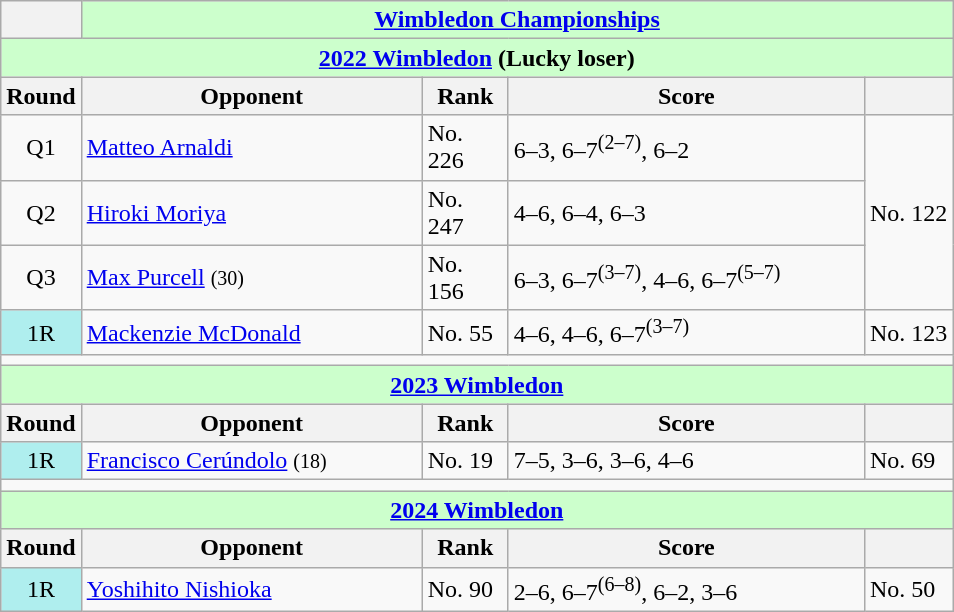<table class="wikitable collapsible collapsed">
<tr>
<th></th>
<th colspan=4 style="background:#cfc;"><a href='#'>Wimbledon Championships</a></th>
</tr>
<tr>
<th colspan=5 style="background:#cfc;"><a href='#'>2022 Wimbledon</a> (Lucky loser)</th>
</tr>
<tr>
<th>Round</th>
<th width=220>Opponent</th>
<th width=50>Rank</th>
<th width=230>Score</th>
<th></th>
</tr>
<tr>
<td style="text-align:center;">Q1</td>
<td> <a href='#'>Matteo Arnaldi</a></td>
<td>No. 226</td>
<td>6–3, 6–7<sup>(2–7)</sup>, 6–2</td>
<td rowspan=3>No. 122</td>
</tr>
<tr>
<td style="text-align:center;">Q2</td>
<td> <a href='#'>Hiroki Moriya</a></td>
<td>No. 247</td>
<td>4–6, 6–4, 6–3</td>
</tr>
<tr>
<td style="text-align:center;">Q3</td>
<td> <a href='#'>Max Purcell</a> <small>(30)</small></td>
<td>No. 156</td>
<td>6–3, 6–7<sup>(3–7)</sup>, 4–6, 6–7<sup>(5–7)</sup></td>
</tr>
<tr>
<td style="text-align:center; background:#afeeee;">1R</td>
<td> <a href='#'>Mackenzie McDonald</a></td>
<td>No. 55</td>
<td>4–6, 4–6, 6–7<sup>(3–7)</sup></td>
<td>No. 123</td>
</tr>
<tr>
<td colspan=5></td>
</tr>
<tr>
<th colspan=5 style="background:#cfc;"><a href='#'>2023 Wimbledon</a></th>
</tr>
<tr>
<th>Round</th>
<th width=220>Opponent</th>
<th width=50>Rank</th>
<th width=230>Score</th>
<th></th>
</tr>
<tr>
<td style="text-align:center; background:#afeeee;">1R</td>
<td> <a href='#'>Francisco Cerúndolo</a> <small>(18)</small></td>
<td>No. 19</td>
<td>7–5, 3–6, 3–6, 4–6</td>
<td>No. 69</td>
</tr>
<tr>
<td colspan=5></td>
</tr>
<tr>
<th colspan=5 style="background:#cfc;"><a href='#'>2024 Wimbledon</a></th>
</tr>
<tr>
<th>Round</th>
<th width=220>Opponent</th>
<th width=50>Rank</th>
<th width=230>Score</th>
<th></th>
</tr>
<tr>
<td style="text-align:center; background:#afeeee;">1R</td>
<td> <a href='#'>Yoshihito Nishioka</a></td>
<td>No. 90</td>
<td>2–6, 6–7<sup>(6–8)</sup>, 6–2, 3–6</td>
<td>No. 50</td>
</tr>
</table>
